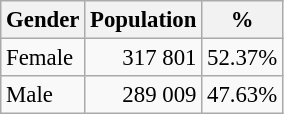<table class="wikitable" style="font-size: 95%; text-align: right">
<tr>
<th>Gender</th>
<th>Population</th>
<th>%</th>
</tr>
<tr>
<td align=left>Female</td>
<td>317 801</td>
<td>52.37%</td>
</tr>
<tr>
<td align=left>Male</td>
<td>289 009</td>
<td>47.63%</td>
</tr>
</table>
